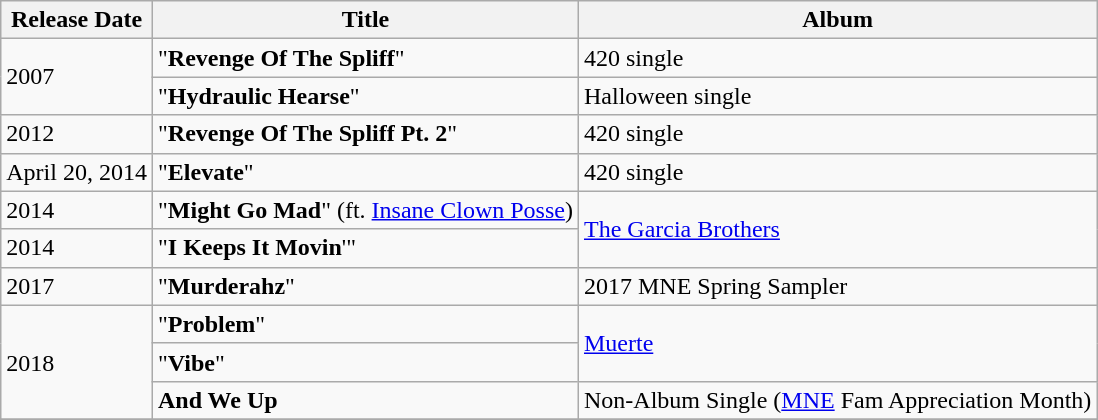<table class="wikitable">
<tr>
<th>Release Date</th>
<th>Title</th>
<th>Album</th>
</tr>
<tr>
<td rowspan="2">2007</td>
<td>"<strong>Revenge Of The Spliff</strong>"</td>
<td>420 single</td>
</tr>
<tr>
<td>"<strong>Hydraulic Hearse</strong>"</td>
<td>Halloween single</td>
</tr>
<tr>
<td>2012</td>
<td>"<strong>Revenge Of The Spliff Pt. 2</strong>"</td>
<td>420 single</td>
</tr>
<tr>
<td>April 20, 2014</td>
<td>"<strong>Elevate</strong>"</td>
<td>420 single</td>
</tr>
<tr>
<td>2014</td>
<td>"<strong>Might Go Mad</strong>" (ft. <a href='#'>Insane Clown Posse</a>)</td>
<td rowspan="2"><a href='#'>The Garcia Brothers</a></td>
</tr>
<tr>
<td>2014</td>
<td>"<strong>I Keeps It Movin</strong>'"</td>
</tr>
<tr>
<td>2017</td>
<td>"<strong>Murderahz</strong>"</td>
<td>2017 MNE Spring Sampler</td>
</tr>
<tr>
<td rowspan="3">2018</td>
<td>"<strong>Problem</strong>"</td>
<td rowspan="2"><a href='#'>Muerte</a></td>
</tr>
<tr>
<td>"<strong>Vibe</strong>"</td>
</tr>
<tr>
<td><strong>And We Up</strong></td>
<td>Non-Album Single (<a href='#'>MNE</a> Fam Appreciation Month)</td>
</tr>
<tr>
</tr>
</table>
